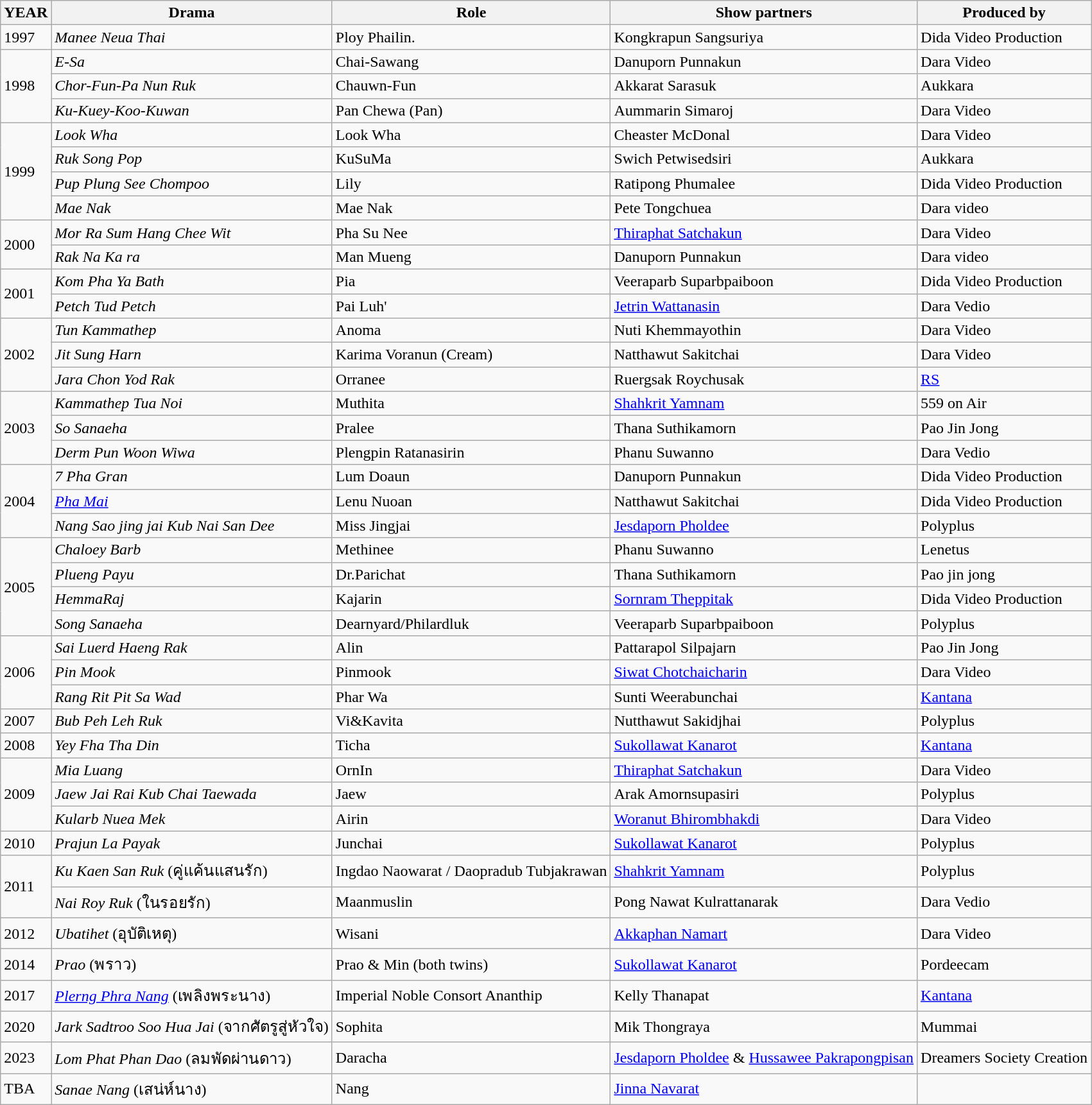<table class="wikitable">
<tr>
<th>YEAR</th>
<th>Drama</th>
<th>Role</th>
<th>Show partners</th>
<th>Produced by</th>
</tr>
<tr>
<td rowspan=1>1997</td>
<td><em>Manee Neua Thai</em></td>
<td>Ploy Phailin.</td>
<td>Kongkrapun Sangsuriya</td>
<td>Dida Video Production</td>
</tr>
<tr>
<td rowspan=3>1998</td>
<td><em>E-Sa</em></td>
<td>Chai-Sawang</td>
<td>Danuporn Punnakun</td>
<td>Dara Video</td>
</tr>
<tr>
<td><em>Chor-Fun-Pa Nun Ruk</em></td>
<td>Chauwn-Fun</td>
<td>Akkarat Sarasuk</td>
<td>Aukkara</td>
</tr>
<tr>
<td><em>Ku-Kuey-Koo-Kuwan</em></td>
<td>Pan Chewa (Pan)</td>
<td>Aummarin Simaroj</td>
<td>Dara Video</td>
</tr>
<tr>
<td rowspan=4>1999</td>
<td><em>Look Wha</em></td>
<td>Look Wha</td>
<td>Cheaster McDonal</td>
<td>Dara Video</td>
</tr>
<tr>
<td><em>Ruk Song Pop</em></td>
<td>KuSuMa</td>
<td>Swich Petwisedsiri</td>
<td>Aukkara</td>
</tr>
<tr>
<td><em>Pup Plung See Chompoo</em></td>
<td>Lily</td>
<td>Ratipong Phumalee</td>
<td>Dida Video Production</td>
</tr>
<tr>
<td><em>Mae Nak</em></td>
<td>Mae Nak</td>
<td>Pete Tongchuea</td>
<td>Dara video</td>
</tr>
<tr>
<td rowspan=2>2000</td>
<td><em>Mor Ra Sum Hang Chee Wit</em></td>
<td>Pha Su Nee</td>
<td><a href='#'>Thiraphat Satchakun</a></td>
<td>Dara Video</td>
</tr>
<tr>
<td><em>Rak Na Ka ra</em></td>
<td>Man Mueng</td>
<td>Danuporn Punnakun</td>
<td>Dara video</td>
</tr>
<tr>
<td rowspan=2>2001</td>
<td><em>Kom Pha Ya Bath</em></td>
<td>Pia</td>
<td>Veeraparb Suparbpaiboon</td>
<td>Dida Video Production</td>
</tr>
<tr>
<td><em>Petch Tud Petch</em></td>
<td>Pai Luh'</td>
<td><a href='#'>Jetrin Wattanasin</a></td>
<td>Dara Vedio</td>
</tr>
<tr>
<td rowspan=3>2002</td>
<td><em>Tun Kammathep</em></td>
<td>Anoma</td>
<td>Nuti Khemmayothin</td>
<td>Dara Video</td>
</tr>
<tr>
<td><em>Jit Sung Harn</em></td>
<td>Karima Voranun (Cream)</td>
<td>Natthawut Sakitchai</td>
<td>Dara Video</td>
</tr>
<tr>
<td><em>Jara Chon Yod Rak</em></td>
<td>Orranee</td>
<td>Ruergsak Roychusak</td>
<td><a href='#'>RS</a></td>
</tr>
<tr>
<td rowspan=3>2003</td>
<td><em>Kammathep Tua Noi</em></td>
<td>Muthita</td>
<td><a href='#'>Shahkrit Yamnam</a></td>
<td>559 on Air</td>
</tr>
<tr>
<td><em>So Sanaeha</em></td>
<td>Pralee</td>
<td>Thana Suthikamorn</td>
<td>Pao Jin Jong</td>
</tr>
<tr>
<td><em>Derm Pun Woon Wiwa</em></td>
<td>Plengpin Ratanasirin</td>
<td>Phanu Suwanno</td>
<td>Dara Vedio</td>
</tr>
<tr>
<td rowspan=3>2004</td>
<td><em>7 Pha Gran</em></td>
<td>Lum Doaun</td>
<td>Danuporn Punnakun</td>
<td>Dida Video Production</td>
</tr>
<tr>
<td><em><a href='#'>Pha Mai</a></em></td>
<td>Lenu Nuoan</td>
<td>Natthawut Sakitchai</td>
<td>Dida Video Production</td>
</tr>
<tr>
<td><em>Nang Sao jing jai Kub Nai San Dee</em></td>
<td>Miss Jingjai</td>
<td><a href='#'>Jesdaporn Pholdee</a></td>
<td>Polyplus</td>
</tr>
<tr>
<td rowspan=4>2005</td>
<td><em>Chaloey Barb</em></td>
<td>Methinee</td>
<td>Phanu Suwanno</td>
<td>Lenetus</td>
</tr>
<tr>
<td><em>Plueng Payu</em></td>
<td>Dr.Parichat</td>
<td>Thana Suthikamorn</td>
<td>Pao jin jong</td>
</tr>
<tr>
<td><em>HemmaRaj</em></td>
<td>Kajarin</td>
<td><a href='#'>Sornram Theppitak</a></td>
<td>Dida Video Production</td>
</tr>
<tr>
<td><em>Song Sanaeha</em></td>
<td>Dearnyard/Philardluk</td>
<td>Veeraparb Suparbpaiboon</td>
<td>Polyplus</td>
</tr>
<tr>
<td rowspan=3>2006</td>
<td><em>Sai Luerd Haeng Rak</em></td>
<td>Alin</td>
<td>Pattarapol Silpajarn</td>
<td>Pao Jin Jong</td>
</tr>
<tr>
<td><em>Pin Mook</em></td>
<td>Pinmook</td>
<td><a href='#'>Siwat Chotchaicharin</a></td>
<td>Dara Video</td>
</tr>
<tr>
<td><em>Rang Rit Pit Sa Wad</em></td>
<td>Phar Wa</td>
<td>Sunti Weerabunchai</td>
<td><a href='#'>Kantana</a></td>
</tr>
<tr>
<td rowspan=1>2007</td>
<td><em>Bub Peh Leh Ruk</em></td>
<td>Vi&Kavita</td>
<td>Nutthawut Sakidjhai</td>
<td>Polyplus</td>
</tr>
<tr>
<td rowspan=1>2008</td>
<td><em>Yey Fha Tha Din</em></td>
<td>Ticha</td>
<td><a href='#'>Sukollawat Kanarot</a></td>
<td><a href='#'>Kantana</a></td>
</tr>
<tr>
<td rowspan=3>2009</td>
<td><em>Mia Luang</em></td>
<td>OrnIn</td>
<td><a href='#'>Thiraphat Satchakun</a></td>
<td>Dara Video</td>
</tr>
<tr>
<td><em>Jaew Jai Rai Kub Chai Taewada</em></td>
<td>Jaew</td>
<td>Arak Amornsupasiri</td>
<td>Polyplus</td>
</tr>
<tr>
<td><em>Kularb Nuea Mek</em></td>
<td>Airin</td>
<td><a href='#'>Woranut Bhirombhakdi</a></td>
<td>Dara Video</td>
</tr>
<tr>
<td rowspan="">2010</td>
<td><em>Prajun La Payak</em></td>
<td>Junchai</td>
<td><a href='#'>Sukollawat Kanarot</a></td>
<td>Polyplus</td>
</tr>
<tr>
<td rowspan=2>2011</td>
<td><em>Ku Kaen San Ruk</em> (คู่แค้นแสนรัก)</td>
<td>Ingdao Naowarat / Daopradub Tubjakrawan</td>
<td><a href='#'>Shahkrit Yamnam</a></td>
<td>Polyplus</td>
</tr>
<tr>
<td><em>Nai Roy Ruk</em> (ในรอยรัก)</td>
<td>Maanmuslin</td>
<td>Pong Nawat Kulrattanarak</td>
<td>Dara Vedio</td>
</tr>
<tr>
<td>2012</td>
<td><em>Ubatihet</em> (อุบัติเหตุ)</td>
<td>Wisani</td>
<td><a href='#'>Akkaphan Namart</a></td>
<td>Dara Video</td>
</tr>
<tr>
<td>2014</td>
<td><em>Prao</em> (พราว)</td>
<td>Prao & Min (both twins)</td>
<td><a href='#'>Sukollawat Kanarot</a></td>
<td>Pordeecam</td>
</tr>
<tr>
<td>2017</td>
<td><em><a href='#'>Plerng Phra Nang</a></em> (เพลิงพระนาง)</td>
<td>Imperial Noble Consort Ananthip</td>
<td>Kelly Thanapat</td>
<td><a href='#'>Kantana</a></td>
</tr>
<tr>
<td>2020</td>
<td><em>Jark Sadtroo Soo Hua Jai</em> (จากศัตรูสู่หัวใจ)</td>
<td>Sophita</td>
<td>Mik Thongraya</td>
<td>Mummai</td>
</tr>
<tr>
<td>2023</td>
<td><em>Lom Phat Phan Dao</em> (ลมพัดผ่านดาว)</td>
<td>Daracha</td>
<td><a href='#'>Jesdaporn Pholdee</a> & <a href='#'>Hussawee Pakrapongpisan</a></td>
<td>Dreamers Society Creation</td>
</tr>
<tr>
<td>TBA</td>
<td><em>Sanae Nang</em> (เสน่ห์นาง)</td>
<td>Nang</td>
<td><a href='#'>Jinna Navarat</a></td>
<td></td>
</tr>
</table>
